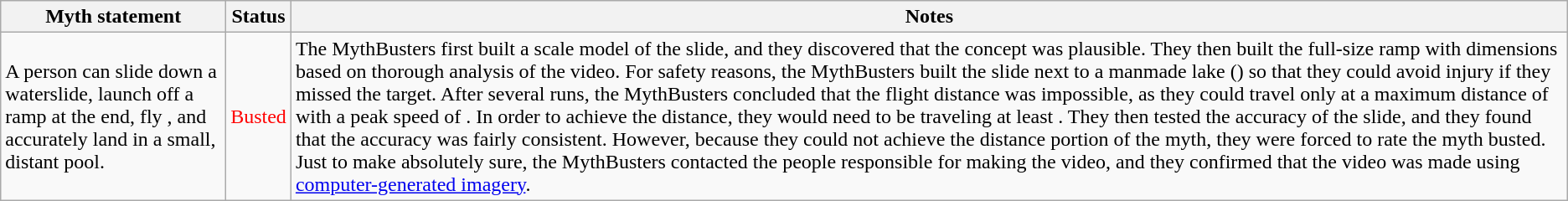<table class="wikitable plainrowheaders">
<tr>
<th>Myth statement</th>
<th>Status</th>
<th>Notes</th>
</tr>
<tr>
<td>A person can slide down a  waterslide, launch off a ramp at the end, fly , and accurately land in a small, distant pool.</td>
<td style="color:red">Busted</td>
<td>The MythBusters first built a scale model of the slide, and they discovered that the concept was plausible. They then built the full-size ramp with dimensions based on thorough analysis of the video. For safety reasons, the MythBusters built the slide next to a manmade lake () so that they could avoid injury if they missed the target. After several runs, the MythBusters concluded that the  flight distance was impossible, as they could travel only at a maximum distance of  with a peak speed of . In order to achieve the  distance, they would need to be traveling at least . They then tested the accuracy of the slide, and they found that the accuracy was fairly consistent. However, because they could not achieve the distance portion of the myth, they were forced to rate the myth busted. Just to make absolutely sure, the MythBusters contacted the people responsible for making the video, and they confirmed that the video was made using <a href='#'>computer-generated imagery</a>.</td>
</tr>
</table>
